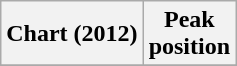<table class="wikitable sortable">
<tr>
<th scope="col">Chart (2012)</th>
<th scope="col">Peak<br>position</th>
</tr>
<tr>
</tr>
</table>
